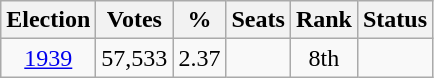<table class=wikitable style=text-align:center>
<tr>
<th>Election</th>
<th>Votes</th>
<th>%</th>
<th>Seats</th>
<th>Rank</th>
<th>Status</th>
</tr>
<tr>
<td><a href='#'>1939</a></td>
<td>57,533</td>
<td>2.37</td>
<td></td>
<td>8th</td>
<td></td>
</tr>
</table>
